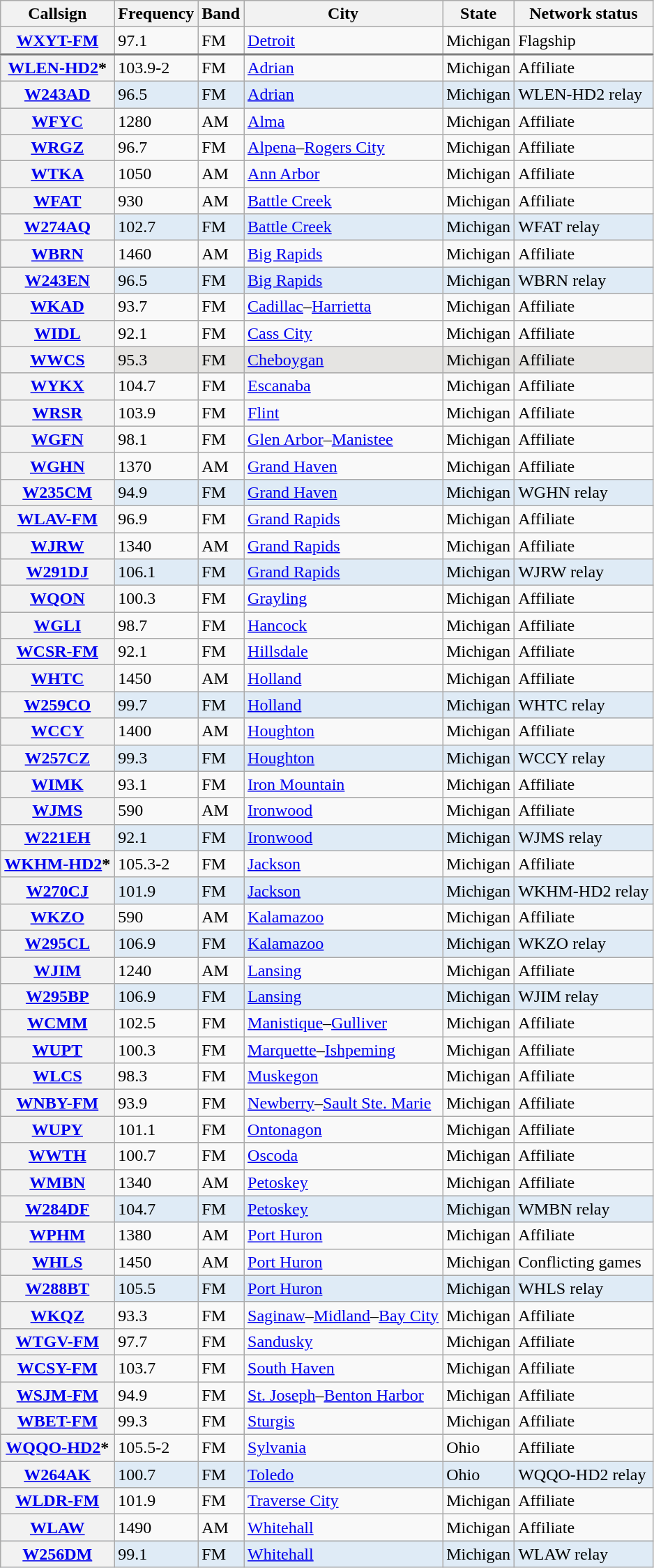<table class="wikitable sortable">
<tr>
<th scope = "col">Callsign</th>
<th scope = "col">Frequency</th>
<th scope = "col">Band</th>
<th scope = "col">City</th>
<th scope = "col">State</th>
<th scope = "col">Network status</th>
</tr>
<tr style="border-bottom: 2px solid grey">
<th scope = "row"><a href='#'>WXYT-FM</a></th>
<td data-sort-value=097100>97.1</td>
<td>FM</td>
<td><a href='#'>Detroit</a></td>
<td>Michigan</td>
<td>Flagship</td>
</tr>
<tr>
<th scope = "row"><a href='#'>WLEN-HD2</a>*</th>
<td data-sort-value=103920>103.9-2</td>
<td>FM</td>
<td><a href='#'>Adrian</a></td>
<td>Michigan</td>
<td>Affiliate</td>
</tr>
<tr style="background-color:#DFEBF6;">
<th scope = "row"><a href='#'>W243AD</a></th>
<td data-sort-value=096590>96.5</td>
<td>FM</td>
<td><a href='#'>Adrian</a></td>
<td>Michigan</td>
<td>WLEN-HD2 relay</td>
</tr>
<tr>
<th scope = "row"><a href='#'>WFYC</a></th>
<td data-sort-value=001280>1280</td>
<td>AM</td>
<td><a href='#'>Alma</a></td>
<td>Michigan</td>
<td>Affiliate</td>
</tr>
<tr>
<th scope = "row"><a href='#'>WRGZ</a></th>
<td data-sort-value=096700>96.7</td>
<td>FM</td>
<td><a href='#'>Alpena</a>–<a href='#'>Rogers City</a></td>
<td>Michigan</td>
<td>Affiliate</td>
</tr>
<tr>
<th scope = "row"><a href='#'>WTKA</a></th>
<td data-sort-value=001050>1050</td>
<td>AM</td>
<td><a href='#'>Ann Arbor</a></td>
<td>Michigan</td>
<td>Affiliate</td>
</tr>
<tr>
<th scope = "row"><a href='#'>WFAT</a></th>
<td data-sort-value=000930>930</td>
<td>AM</td>
<td><a href='#'>Battle Creek</a></td>
<td>Michigan</td>
<td>Affiliate</td>
</tr>
<tr style="background-color:#DFEBF6;">
<th scope = "row"><a href='#'>W274AQ</a></th>
<td data-sort-value=102790>102.7</td>
<td>FM</td>
<td><a href='#'>Battle Creek</a></td>
<td>Michigan</td>
<td>WFAT relay</td>
</tr>
<tr>
<th scope = "row"><a href='#'>WBRN</a></th>
<td data-sort-value=001460>1460</td>
<td>AM</td>
<td><a href='#'>Big Rapids</a></td>
<td>Michigan</td>
<td>Affiliate</td>
</tr>
<tr style="background-color:#DFEBF6;">
<th scope = "row"><a href='#'>W243EN</a></th>
<td data-sort-value=096591>96.5</td>
<td>FM</td>
<td><a href='#'>Big Rapids</a></td>
<td>Michigan</td>
<td>WBRN relay</td>
</tr>
<tr>
<th scope = "row"><a href='#'>WKAD</a></th>
<td data-sort-value=093700>93.7</td>
<td>FM</td>
<td><a href='#'>Cadillac</a>–<a href='#'>Harrietta</a></td>
<td>Michigan</td>
<td>Affiliate</td>
</tr>
<tr>
<th scope = "row"><a href='#'>WIDL</a></th>
<td data-sort-value=092100>92.1</td>
<td>FM</td>
<td><a href='#'>Cass City</a></td>
<td>Michigan</td>
<td>Affiliate</td>
</tr>
<tr style="background-color:#E5E4E2;">
<th scope = "row"><a href='#'>WWCS</a></th>
<td data-sort-value=095300>95.3</td>
<td>FM</td>
<td><a href='#'>Cheboygan</a></td>
<td>Michigan</td>
<td>Affiliate</td>
</tr>
<tr>
<th scope = "row"><a href='#'>WYKX</a></th>
<td data-sort-value=104700>104.7</td>
<td>FM</td>
<td><a href='#'>Escanaba</a></td>
<td>Michigan</td>
<td>Affiliate</td>
</tr>
<tr>
<th scope = "row"><a href='#'>WRSR</a></th>
<td data-sort-value=103900>103.9</td>
<td>FM</td>
<td><a href='#'>Flint</a></td>
<td>Michigan</td>
<td>Affiliate</td>
</tr>
<tr>
<th scope = "row"><a href='#'>WGFN</a></th>
<td data-sort-value=098100>98.1</td>
<td>FM</td>
<td><a href='#'>Glen Arbor</a>–<a href='#'>Manistee</a></td>
<td>Michigan</td>
<td>Affiliate</td>
</tr>
<tr>
<th scope = "row"><a href='#'>WGHN</a></th>
<td data-sort-value=001370>1370</td>
<td>AM</td>
<td><a href='#'>Grand Haven</a></td>
<td>Michigan</td>
<td>Affiliate</td>
</tr>
<tr style="background-color:#DFEBF6;">
<th scope = "row"><a href='#'>W235CM</a></th>
<td data-sort-value=094990>94.9</td>
<td>FM</td>
<td><a href='#'>Grand Haven</a></td>
<td>Michigan</td>
<td>WGHN relay</td>
</tr>
<tr>
<th scope = "row"><a href='#'>WLAV-FM</a></th>
<td data-sort-value=096900>96.9</td>
<td>FM</td>
<td><a href='#'>Grand Rapids</a></td>
<td>Michigan</td>
<td>Affiliate</td>
</tr>
<tr>
<th scope = "row"><a href='#'>WJRW</a></th>
<td data-sort-value=001340>1340</td>
<td>AM</td>
<td><a href='#'>Grand Rapids</a></td>
<td>Michigan</td>
<td>Affiliate</td>
</tr>
<tr style="background-color:#DFEBF6;">
<th scope = "row"><a href='#'>W291DJ</a></th>
<td data-sort-value=106190>106.1</td>
<td>FM</td>
<td><a href='#'>Grand Rapids</a></td>
<td>Michigan</td>
<td>WJRW relay</td>
</tr>
<tr>
<th scope = "row"><a href='#'>WQON</a></th>
<td data-sort-value=100300>100.3</td>
<td>FM</td>
<td><a href='#'>Grayling</a></td>
<td>Michigan</td>
<td>Affiliate</td>
</tr>
<tr>
<th scope = "row"><a href='#'>WGLI</a></th>
<td data-sort-value=098700>98.7</td>
<td>FM</td>
<td><a href='#'>Hancock</a></td>
<td>Michigan</td>
<td>Affiliate</td>
</tr>
<tr>
<th scope = "row"><a href='#'>WCSR-FM</a></th>
<td data-sort-value=092101>92.1</td>
<td>FM</td>
<td><a href='#'>Hillsdale</a></td>
<td>Michigan</td>
<td>Affiliate</td>
</tr>
<tr>
<th scope = "row"><a href='#'>WHTC</a></th>
<td data-sort-value=001450>1450</td>
<td>AM</td>
<td><a href='#'>Holland</a></td>
<td>Michigan</td>
<td>Affiliate</td>
</tr>
<tr style="background-color:#DFEBF6;">
<th scope = "row"><a href='#'>W259CO</a></th>
<td data-sort-value=099790>99.7</td>
<td>FM</td>
<td><a href='#'>Holland</a></td>
<td>Michigan</td>
<td>WHTC relay</td>
</tr>
<tr>
<th scope = "row"><a href='#'>WCCY</a></th>
<td data-sort-value=001400>1400</td>
<td>AM</td>
<td><a href='#'>Houghton</a></td>
<td>Michigan</td>
<td>Affiliate</td>
</tr>
<tr style="background-color:#DFEBF6;">
<th scope = "row"><a href='#'>W257CZ</a></th>
<td data-sort-value=099390>99.3</td>
<td>FM</td>
<td><a href='#'>Houghton</a></td>
<td>Michigan</td>
<td>WCCY relay</td>
</tr>
<tr>
<th scope = "row"><a href='#'>WIMK</a></th>
<td data-sort-value=093100>93.1</td>
<td>FM</td>
<td><a href='#'>Iron Mountain</a></td>
<td>Michigan</td>
<td>Affiliate</td>
</tr>
<tr>
<th scope = "row"><a href='#'>WJMS</a></th>
<td>590</td>
<td>AM</td>
<td><a href='#'>Ironwood</a></td>
<td>Michigan</td>
<td>Affiliate</td>
</tr>
<tr style="background-color:#DFEBF6;">
<th scope = "row"><a href='#'>W221EH</a></th>
<td data-sort-value=092190>92.1</td>
<td>FM</td>
<td><a href='#'>Ironwood</a></td>
<td>Michigan</td>
<td>WJMS relay</td>
</tr>
<tr>
<th scope = "row"><a href='#'>WKHM-HD2</a>*</th>
<td data-sort-value=105320>105.3-2</td>
<td>FM</td>
<td><a href='#'>Jackson</a></td>
<td>Michigan</td>
<td>Affiliate</td>
</tr>
<tr style="background-color:#DFEBF6;">
<th scope = "row"><a href='#'>W270CJ</a></th>
<td data-sort-value=101990>101.9</td>
<td>FM</td>
<td><a href='#'>Jackson</a></td>
<td>Michigan</td>
<td>WKHM-HD2 relay</td>
</tr>
<tr>
<th scope = "row"><a href='#'>WKZO</a></th>
<td>590</td>
<td>AM</td>
<td><a href='#'>Kalamazoo</a></td>
<td>Michigan</td>
<td>Affiliate</td>
</tr>
<tr style="background-color:#DFEBF6;">
<th scope = "row"><a href='#'>W295CL</a></th>
<td data-sort-value=106991>106.9</td>
<td>FM</td>
<td><a href='#'>Kalamazoo</a></td>
<td>Michigan</td>
<td>WKZO relay</td>
</tr>
<tr>
<th scope = "row"><a href='#'>WJIM</a></th>
<td data-sort-value=001240>1240</td>
<td>AM</td>
<td><a href='#'>Lansing</a></td>
<td>Michigan</td>
<td>Affiliate</td>
</tr>
<tr style="background-color:#DFEBF6;">
<th scope = "row"><a href='#'>W295BP</a></th>
<td data-sort-value=106990>106.9</td>
<td>FM</td>
<td><a href='#'>Lansing</a></td>
<td>Michigan</td>
<td>WJIM relay</td>
</tr>
<tr>
<th scope = "row"><a href='#'>WCMM</a></th>
<td data-sort-value=102500>102.5</td>
<td>FM</td>
<td><a href='#'>Manistique</a>–<a href='#'>Gulliver</a></td>
<td>Michigan</td>
<td>Affiliate</td>
</tr>
<tr>
<th scope = "row"><a href='#'>WUPT</a></th>
<td data-sort-value=100301>100.3</td>
<td>FM</td>
<td><a href='#'>Marquette</a>–<a href='#'>Ishpeming</a></td>
<td>Michigan</td>
<td>Affiliate</td>
</tr>
<tr>
<th scope = "row"><a href='#'>WLCS</a></th>
<td data-sort-value=098300>98.3</td>
<td>FM</td>
<td><a href='#'>Muskegon</a></td>
<td>Michigan</td>
<td>Affiliate</td>
</tr>
<tr>
<th scope = "row"><a href='#'>WNBY-FM</a></th>
<td data-sort-value=093900>93.9</td>
<td>FM</td>
<td><a href='#'>Newberry</a>–<a href='#'>Sault Ste. Marie</a></td>
<td>Michigan</td>
<td>Affiliate</td>
</tr>
<tr>
<th scope = "row"><a href='#'>WUPY</a></th>
<td data-sort-value=101100>101.1</td>
<td>FM</td>
<td><a href='#'>Ontonagon</a></td>
<td>Michigan</td>
<td>Affiliate</td>
</tr>
<tr>
<th scope = "row"><a href='#'>WWTH</a></th>
<td data-sort-value=100700>100.7</td>
<td>FM</td>
<td><a href='#'>Oscoda</a></td>
<td>Michigan</td>
<td>Affiliate</td>
</tr>
<tr>
<th scope = "row"><a href='#'>WMBN</a></th>
<td data-sort-value=001341>1340</td>
<td>AM</td>
<td><a href='#'>Petoskey</a></td>
<td>Michigan</td>
<td>Affiliate</td>
</tr>
<tr style="background-color:#DFEBF6;">
<th scope = "row"><a href='#'>W284DF</a></th>
<td data-sort-value=104790>104.7</td>
<td>FM</td>
<td><a href='#'>Petoskey</a></td>
<td>Michigan</td>
<td>WMBN relay</td>
</tr>
<tr>
<th scope = "row"><a href='#'>WPHM</a></th>
<td data-sort-value=001380>1380</td>
<td>AM</td>
<td><a href='#'>Port Huron</a></td>
<td>Michigan</td>
<td>Affiliate</td>
</tr>
<tr>
<th scope = "row"><a href='#'>WHLS</a></th>
<td data-sort-value=001451>1450</td>
<td>AM</td>
<td><a href='#'>Port Huron</a></td>
<td>Michigan</td>
<td>Conflicting games</td>
</tr>
<tr style="background-color:#DFEBF6;">
<th scope = "row"><a href='#'>W288BT</a></th>
<td data-sort-value=105590>105.5</td>
<td>FM</td>
<td><a href='#'>Port Huron</a></td>
<td>Michigan</td>
<td>WHLS relay</td>
</tr>
<tr>
<th scope = "row"><a href='#'>WKQZ</a></th>
<td data-sort-value=093300>93.3</td>
<td>FM</td>
<td><a href='#'>Saginaw</a>–<a href='#'>Midland</a>–<a href='#'>Bay City</a></td>
<td>Michigan</td>
<td>Affiliate</td>
</tr>
<tr>
<th scope = "row"><a href='#'>WTGV-FM</a></th>
<td data-sort-value=097700>97.7</td>
<td>FM</td>
<td><a href='#'>Sandusky</a></td>
<td>Michigan</td>
<td>Affiliate</td>
</tr>
<tr>
<th scope = "row"><a href='#'>WCSY-FM</a></th>
<td data-sort-value=103700>103.7</td>
<td>FM</td>
<td><a href='#'>South Haven</a></td>
<td>Michigan</td>
<td>Affiliate</td>
</tr>
<tr>
<th scope = "row"><a href='#'>WSJM-FM</a></th>
<td data-sort-value=094900>94.9</td>
<td>FM</td>
<td><a href='#'>St. Joseph</a>–<a href='#'>Benton Harbor</a></td>
<td>Michigan</td>
<td>Affiliate</td>
</tr>
<tr>
<th scope = "row"><a href='#'>WBET-FM</a></th>
<td data-sort-value=099300>99.3</td>
<td>FM</td>
<td><a href='#'>Sturgis</a></td>
<td>Michigan</td>
<td>Affiliate</td>
</tr>
<tr>
<th scope = "row"><a href='#'>WQQO-HD2</a>*</th>
<td data-sort-value=105520>105.5-2</td>
<td>FM</td>
<td><a href='#'>Sylvania</a></td>
<td>Ohio</td>
<td>Affiliate</td>
</tr>
<tr style="background-color:#DFEBF6;">
<th scope = "row"><a href='#'>W264AK</a></th>
<td data-sort-value=100790>100.7</td>
<td>FM</td>
<td><a href='#'>Toledo</a></td>
<td>Ohio</td>
<td>WQQO-HD2 relay</td>
</tr>
<tr>
<th scope = "row"><a href='#'>WLDR-FM</a></th>
<td data-sort-value=101900>101.9</td>
<td>FM</td>
<td><a href='#'>Traverse City</a></td>
<td>Michigan</td>
<td>Affiliate</td>
</tr>
<tr>
<th scope = "row"><a href='#'>WLAW</a></th>
<td data-sort-value=001490>1490</td>
<td>AM</td>
<td><a href='#'>Whitehall</a></td>
<td>Michigan</td>
<td>Affiliate</td>
</tr>
<tr style="background-color:#DFEBF6;">
<th scope = "row"><a href='#'>W256DM</a></th>
<td data-sort-value=099190>99.1</td>
<td>FM</td>
<td><a href='#'>Whitehall</a></td>
<td>Michigan</td>
<td>WLAW relay</td>
</tr>
</table>
